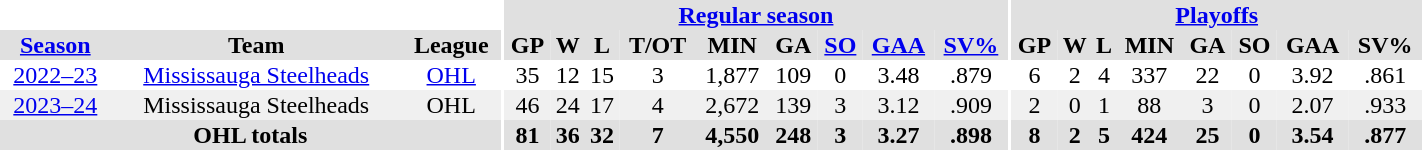<table border="0" cellpadding="1" cellspacing="0" style="width:75%; text-align:center;">
<tr bgcolor="#e0e0e0">
<th colspan="3" bgcolor="#ffffff"></th>
<th rowspan="99" bgcolor="#ffffff"></th>
<th colspan="9" bgcolor="#e0e0e0"><a href='#'>Regular season</a></th>
<th rowspan="99" bgcolor="#ffffff"></th>
<th colspan="8" bgcolor="#e0e0e0"><a href='#'>Playoffs</a></th>
</tr>
<tr bgcolor="#e0e0e0">
<th><a href='#'>Season</a></th>
<th>Team</th>
<th>League</th>
<th>GP</th>
<th>W</th>
<th>L</th>
<th>T/OT</th>
<th>MIN</th>
<th>GA</th>
<th><a href='#'>SO</a></th>
<th><a href='#'>GAA</a></th>
<th><a href='#'>SV%</a></th>
<th>GP</th>
<th>W</th>
<th>L</th>
<th>MIN</th>
<th>GA</th>
<th>SO</th>
<th>GAA</th>
<th>SV%</th>
</tr>
<tr>
<td><a href='#'>2022–23</a></td>
<td><a href='#'>Mississauga Steelheads</a></td>
<td><a href='#'>OHL</a></td>
<td>35</td>
<td>12</td>
<td>15</td>
<td>3</td>
<td>1,877</td>
<td>109</td>
<td>0</td>
<td>3.48</td>
<td>.879</td>
<td>6</td>
<td>2</td>
<td>4</td>
<td>337</td>
<td>22</td>
<td>0</td>
<td>3.92</td>
<td>.861</td>
</tr>
<tr bgcolor="f0f0f0">
<td><a href='#'>2023–24</a></td>
<td>Mississauga Steelheads</td>
<td>OHL</td>
<td>46</td>
<td>24</td>
<td>17</td>
<td>4</td>
<td>2,672</td>
<td>139</td>
<td>3</td>
<td>3.12</td>
<td>.909</td>
<td>2</td>
<td>0</td>
<td>1</td>
<td>88</td>
<td>3</td>
<td>0</td>
<td>2.07</td>
<td>.933</td>
</tr>
<tr bgcolor="#e0e0e0">
<th colspan="3">OHL totals</th>
<th>81</th>
<th>36</th>
<th>32</th>
<th>7</th>
<th>4,550</th>
<th>248</th>
<th>3</th>
<th>3.27</th>
<th>.898</th>
<th>8</th>
<th>2</th>
<th>5</th>
<th>424</th>
<th>25</th>
<th>0</th>
<th>3.54</th>
<th>.877</th>
</tr>
</table>
